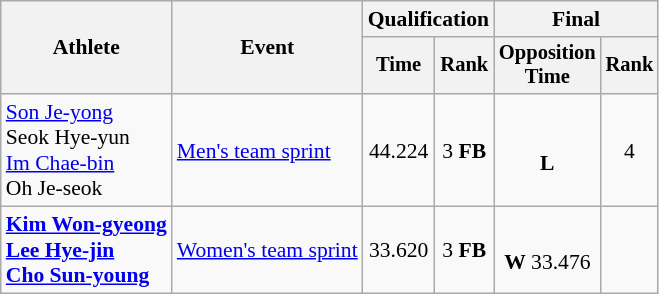<table class=wikitable style=font-size:90%;text-align:center>
<tr>
<th rowspan="2">Athlete</th>
<th rowspan="2">Event</th>
<th colspan=2>Qualification</th>
<th colspan=2>Final</th>
</tr>
<tr style="font-size:95%">
<th>Time</th>
<th>Rank</th>
<th>Opposition<br>Time</th>
<th>Rank</th>
</tr>
<tr>
<td align=left><a href='#'>Son Je-yong</a><br>Seok Hye-yun<br><a href='#'>Im Chae-bin</a><br>Oh Je-seok</td>
<td align=left><a href='#'>Men's team sprint</a></td>
<td>44.224</td>
<td>3 <strong>FB</strong></td>
<td><br><strong>L</strong></td>
<td>4</td>
</tr>
<tr>
<td align=left><strong><a href='#'>Kim Won-gyeong</a><br><a href='#'>Lee Hye-jin</a><br><a href='#'>Cho Sun-young</a></strong></td>
<td align=left><a href='#'>Women's team sprint</a></td>
<td>33.620</td>
<td>3 <strong>FB</strong></td>
<td><br><strong>W</strong> 33.476</td>
<td></td>
</tr>
</table>
